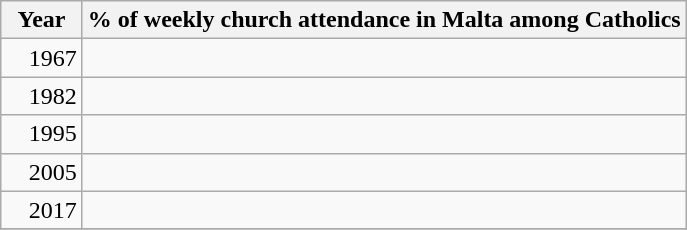<table class="wikitable sortable" border="1" float:left; font-size:80%;">
<tr>
<th>Year</th>
<th colspan="2">% of weekly church attendance in Malta among Catholics</th>
</tr>
<tr>
<td style="text-align:left; text-indent:15px;">1967</td>
<td align=right></td>
</tr>
<tr>
<td style="text-align:left; text-indent:15px;">1982</td>
<td align=right></td>
</tr>
<tr>
<td style="text-align:left; text-indent:15px;">1995</td>
<td align=right></td>
</tr>
<tr>
<td style="text-align:left; text-indent:15px;">2005</td>
<td align=right></td>
</tr>
<tr>
<td style="text-align:left; text-indent:15px;">2017</td>
<td align=right></td>
</tr>
<tr>
</tr>
</table>
